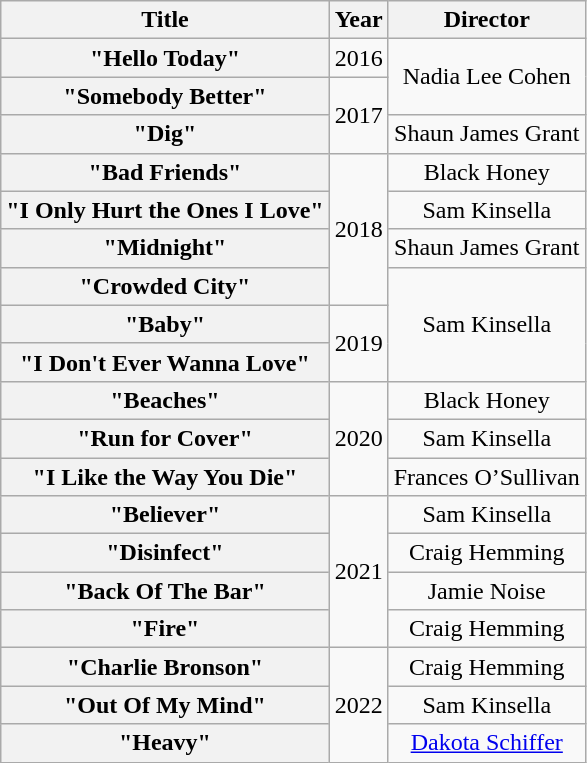<table class="wikitable plainrowheaders" style="text-align:center;">
<tr>
<th scope="col">Title</th>
<th scope="col">Year</th>
<th scope="col">Director</th>
</tr>
<tr>
<th scope="row">"Hello Today"</th>
<td>2016</td>
<td rowspan="2">Nadia Lee Cohen</td>
</tr>
<tr>
<th scope="row">"Somebody Better"</th>
<td rowspan="2">2017</td>
</tr>
<tr>
<th scope="row">"Dig"</th>
<td>Shaun James Grant</td>
</tr>
<tr>
<th scope="row">"Bad Friends"</th>
<td rowspan="4">2018</td>
<td>Black Honey</td>
</tr>
<tr>
<th scope="row">"I Only Hurt the Ones I Love"</th>
<td>Sam Kinsella</td>
</tr>
<tr>
<th scope="row">"Midnight"</th>
<td>Shaun James Grant</td>
</tr>
<tr>
<th scope="row">"Crowded City"</th>
<td rowspan="3">Sam Kinsella</td>
</tr>
<tr>
<th scope="row">"Baby"</th>
<td rowspan="2">2019</td>
</tr>
<tr>
<th scope="row">"I Don't Ever Wanna Love"</th>
</tr>
<tr>
<th scope="row">"Beaches"</th>
<td rowspan="3">2020</td>
<td>Black Honey</td>
</tr>
<tr>
<th scope="row">"Run for Cover"</th>
<td>Sam Kinsella</td>
</tr>
<tr>
<th scope="row">"I Like the Way You Die"</th>
<td>Frances O’Sullivan</td>
</tr>
<tr>
<th scope="row">"Believer"</th>
<td rowspan="4">2021</td>
<td>Sam Kinsella</td>
</tr>
<tr>
<th scope="row">"Disinfect"</th>
<td>Craig Hemming</td>
</tr>
<tr>
<th scope="row">"Back Of The Bar"</th>
<td>Jamie Noise</td>
</tr>
<tr>
<th scope="row">"Fire"</th>
<td>Craig Hemming</td>
</tr>
<tr>
<th scope="row">"Charlie Bronson"</th>
<td rowspan="4">2022</td>
<td>Craig Hemming</td>
</tr>
<tr>
<th scope="row">"Out Of My Mind"</th>
<td>Sam Kinsella</td>
</tr>
<tr>
<th scope="row">"Heavy"</th>
<td><a href='#'>Dakota Schiffer</a></td>
</tr>
</table>
